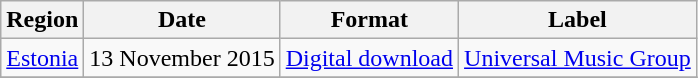<table class=wikitable>
<tr>
<th>Region</th>
<th>Date</th>
<th>Format</th>
<th>Label</th>
</tr>
<tr>
<td><a href='#'>Estonia</a></td>
<td>13 November 2015</td>
<td><a href='#'>Digital download</a></td>
<td><a href='#'>Universal Music Group</a></td>
</tr>
<tr>
</tr>
</table>
